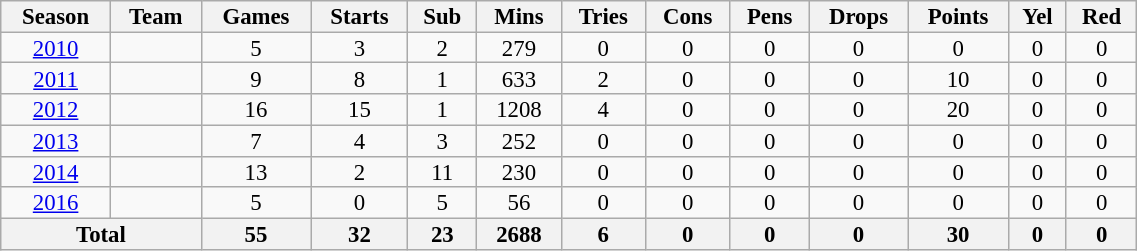<table class="wikitable" style="text-align:center; line-height:90%; font-size:95%; width:60%;">
<tr>
<th>Season</th>
<th>Team</th>
<th>Games</th>
<th>Starts</th>
<th>Sub</th>
<th>Mins</th>
<th>Tries</th>
<th>Cons</th>
<th>Pens</th>
<th>Drops</th>
<th>Points</th>
<th>Yel</th>
<th>Red</th>
</tr>
<tr>
<td><a href='#'>2010</a></td>
<td></td>
<td>5</td>
<td>3</td>
<td>2</td>
<td>279</td>
<td>0</td>
<td>0</td>
<td>0</td>
<td>0</td>
<td>0</td>
<td>0</td>
<td>0</td>
</tr>
<tr>
<td><a href='#'>2011</a></td>
<td></td>
<td>9</td>
<td>8</td>
<td>1</td>
<td>633</td>
<td>2</td>
<td>0</td>
<td>0</td>
<td>0</td>
<td>10</td>
<td>0</td>
<td>0</td>
</tr>
<tr>
<td><a href='#'>2012</a></td>
<td></td>
<td>16</td>
<td>15</td>
<td>1</td>
<td>1208</td>
<td>4</td>
<td>0</td>
<td>0</td>
<td>0</td>
<td>20</td>
<td>0</td>
<td>0</td>
</tr>
<tr>
<td><a href='#'>2013</a></td>
<td></td>
<td>7</td>
<td>4</td>
<td>3</td>
<td>252</td>
<td>0</td>
<td>0</td>
<td>0</td>
<td>0</td>
<td>0</td>
<td>0</td>
<td>0</td>
</tr>
<tr>
<td><a href='#'>2014</a></td>
<td></td>
<td>13</td>
<td>2</td>
<td>11</td>
<td>230</td>
<td>0</td>
<td>0</td>
<td>0</td>
<td>0</td>
<td>0</td>
<td>0</td>
<td>0</td>
</tr>
<tr>
<td><a href='#'>2016</a></td>
<td></td>
<td>5</td>
<td>0</td>
<td>5</td>
<td>56</td>
<td>0</td>
<td>0</td>
<td>0</td>
<td>0</td>
<td>0</td>
<td>0</td>
<td>0</td>
</tr>
<tr>
<th colspan="2">Total</th>
<th>55</th>
<th>32</th>
<th>23</th>
<th>2688</th>
<th>6</th>
<th>0</th>
<th>0</th>
<th>0</th>
<th>30</th>
<th>0</th>
<th>0</th>
</tr>
</table>
